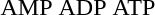<table>
<tr>
<td></td>
<td></td>
<td></td>
</tr>
<tr>
<td align="center">AMP</td>
<td align="center">ADP</td>
<td align="center">ATP</td>
</tr>
</table>
